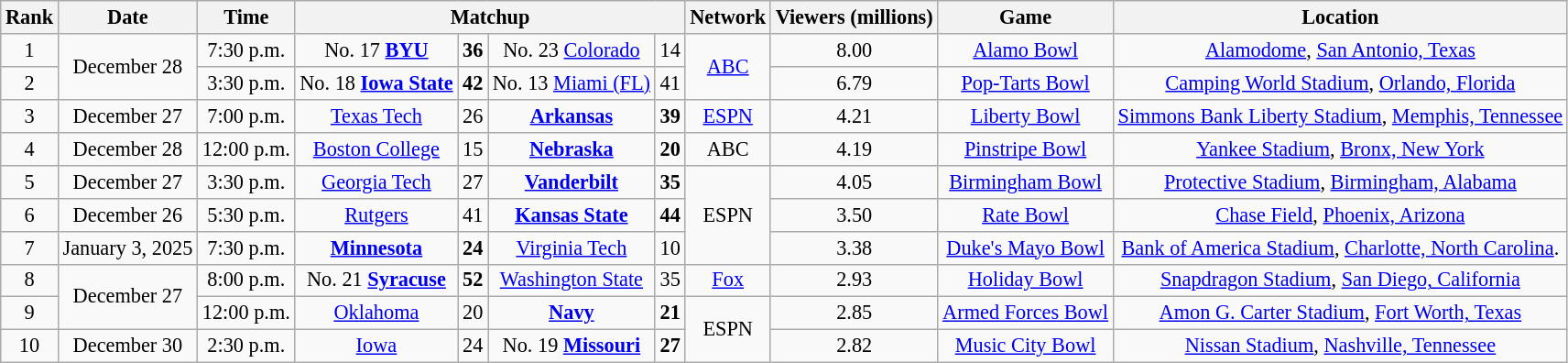<table class="wikitable" style="font-size: 93%; text-align:center;">
<tr>
<th>Rank</th>
<th>Date</th>
<th>Time</th>
<th colspan=4>Matchup</th>
<th>Network</th>
<th>Viewers (millions)</th>
<th>Game</th>
<th>Location</th>
</tr>
<tr>
<td>1</td>
<td rowspan="2">December 28</td>
<td>7:30 p.m.</td>
<td>No. 17 <strong><a href='#'>BYU</a></strong></td>
<td><strong>36</strong></td>
<td>No. 23 <a href='#'>Colorado</a></td>
<td>14</td>
<td rowspan="2"><a href='#'>ABC</a></td>
<td>8.00</td>
<td><a href='#'>Alamo Bowl</a></td>
<td><a href='#'>Alamodome</a>, <a href='#'>San Antonio, Texas</a></td>
</tr>
<tr>
<td>2</td>
<td>3:30 p.m.</td>
<td>No. 18 <strong><a href='#'>Iowa State</a></strong></td>
<td><strong>42</strong></td>
<td>No. 13 <a href='#'>Miami (FL)</a></td>
<td>41</td>
<td>6.79</td>
<td><a href='#'>Pop-Tarts Bowl</a></td>
<td><a href='#'>Camping World Stadium</a>, <a href='#'>Orlando, Florida</a></td>
</tr>
<tr>
<td>3</td>
<td>December 27</td>
<td>7:00 p.m.</td>
<td><a href='#'>Texas Tech</a></td>
<td>26</td>
<td><strong><a href='#'>Arkansas</a></strong></td>
<td><strong>39</strong></td>
<td><a href='#'>ESPN</a></td>
<td>4.21</td>
<td><a href='#'>Liberty Bowl</a></td>
<td><a href='#'>Simmons Bank Liberty Stadium</a>, <a href='#'>Memphis, Tennessee</a></td>
</tr>
<tr>
<td>4</td>
<td>December 28</td>
<td>12:00 p.m.</td>
<td><a href='#'>Boston College</a></td>
<td>15</td>
<td><strong><a href='#'>Nebraska</a></strong></td>
<td><strong>20</strong></td>
<td>ABC</td>
<td>4.19</td>
<td><a href='#'>Pinstripe Bowl</a></td>
<td><a href='#'>Yankee Stadium</a>, <a href='#'>Bronx, New York</a></td>
</tr>
<tr>
<td>5</td>
<td>December 27</td>
<td>3:30 p.m.</td>
<td><a href='#'>Georgia Tech</a></td>
<td>27</td>
<td><strong><a href='#'>Vanderbilt</a></strong></td>
<td><strong>35</strong></td>
<td rowspan="3">ESPN</td>
<td>4.05</td>
<td><a href='#'>Birmingham Bowl</a></td>
<td><a href='#'>Protective Stadium</a>, <a href='#'>Birmingham, Alabama</a></td>
</tr>
<tr>
<td>6</td>
<td>December 26</td>
<td>5:30 p.m.</td>
<td><a href='#'>Rutgers</a></td>
<td>41</td>
<td><strong><a href='#'>Kansas State</a></strong></td>
<td><strong>44</strong></td>
<td>3.50</td>
<td><a href='#'>Rate Bowl</a></td>
<td><a href='#'>Chase Field</a>, <a href='#'>Phoenix, Arizona</a></td>
</tr>
<tr>
<td>7</td>
<td>January 3, 2025</td>
<td>7:30 p.m.</td>
<td><strong><a href='#'>Minnesota</a></strong></td>
<td><strong>24</strong></td>
<td><a href='#'>Virginia Tech</a></td>
<td>10</td>
<td>3.38</td>
<td><a href='#'>Duke's Mayo Bowl</a></td>
<td><a href='#'>Bank of America Stadium</a>, <a href='#'>Charlotte, North Carolina</a>.</td>
</tr>
<tr>
<td>8</td>
<td rowspan="2">December 27</td>
<td>8:00 p.m.</td>
<td>No. 21 <strong><a href='#'>Syracuse</a></strong></td>
<td><strong>52</strong></td>
<td><a href='#'>Washington State</a></td>
<td>35</td>
<td><a href='#'>Fox</a></td>
<td>2.93</td>
<td><a href='#'>Holiday Bowl</a></td>
<td><a href='#'>Snapdragon Stadium</a>, <a href='#'>San Diego, California</a></td>
</tr>
<tr>
<td>9</td>
<td>12:00 p.m.</td>
<td><a href='#'>Oklahoma</a></td>
<td>20</td>
<td><strong><a href='#'>Navy</a></strong></td>
<td><strong>21</strong></td>
<td rowspan="2">ESPN</td>
<td>2.85</td>
<td><a href='#'>Armed Forces Bowl</a></td>
<td><a href='#'>Amon G. Carter Stadium</a>, <a href='#'>Fort Worth, Texas</a></td>
</tr>
<tr>
<td>10</td>
<td>December 30</td>
<td>2:30 p.m.</td>
<td><a href='#'>Iowa</a></td>
<td>24</td>
<td>No. 19 <strong><a href='#'>Missouri</a></strong></td>
<td><strong>27</strong></td>
<td>2.82</td>
<td><a href='#'>Music City Bowl</a></td>
<td><a href='#'>Nissan Stadium</a>, <a href='#'>Nashville, Tennessee</a></td>
</tr>
</table>
